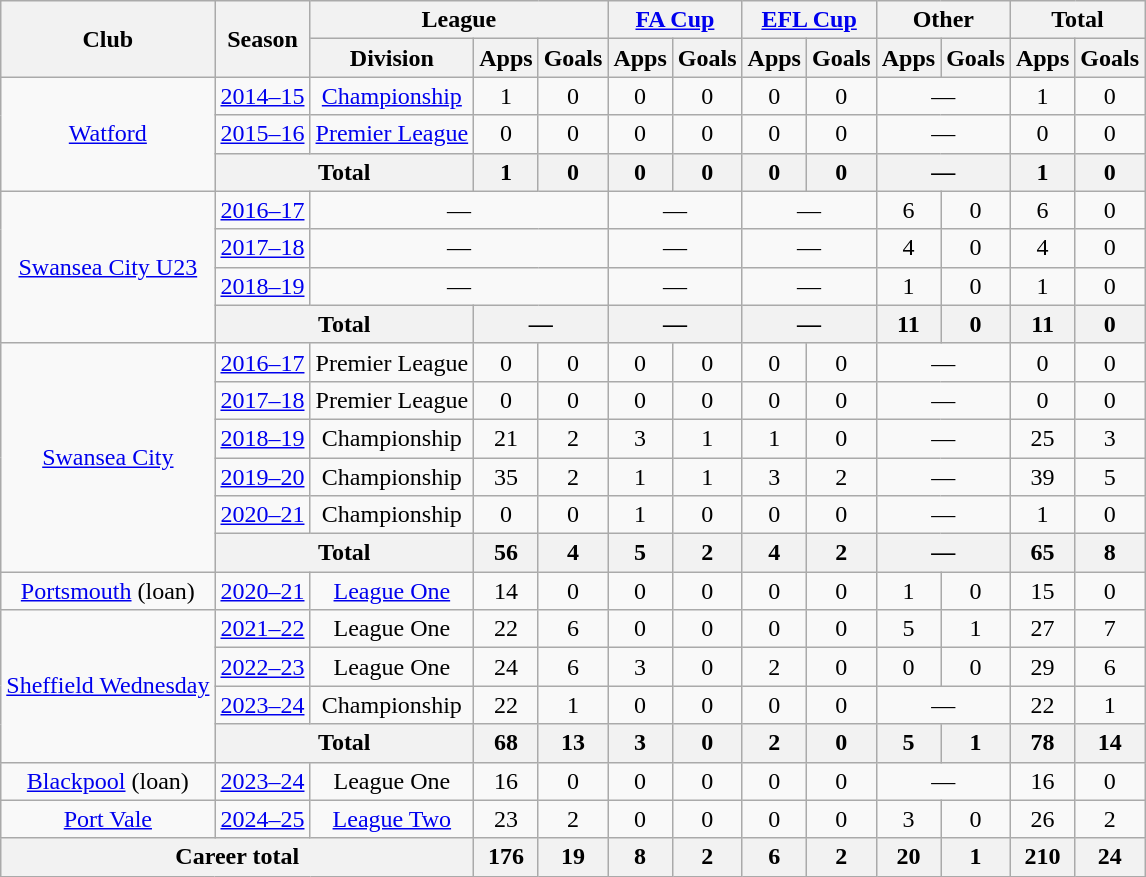<table class="wikitable" style="text-align:center">
<tr>
<th rowspan="2">Club</th>
<th rowspan="2">Season</th>
<th colspan="3">League</th>
<th colspan="2"><a href='#'>FA Cup</a></th>
<th colspan="2"><a href='#'>EFL Cup</a></th>
<th colspan="2">Other</th>
<th colspan="2">Total</th>
</tr>
<tr>
<th>Division</th>
<th>Apps</th>
<th>Goals</th>
<th>Apps</th>
<th>Goals</th>
<th>Apps</th>
<th>Goals</th>
<th>Apps</th>
<th>Goals</th>
<th>Apps</th>
<th>Goals</th>
</tr>
<tr>
<td rowspan="3"><a href='#'>Watford</a></td>
<td><a href='#'>2014–15</a></td>
<td><a href='#'>Championship</a></td>
<td>1</td>
<td>0</td>
<td>0</td>
<td>0</td>
<td>0</td>
<td>0</td>
<td colspan="2">—</td>
<td>1</td>
<td>0</td>
</tr>
<tr>
<td><a href='#'>2015–16</a></td>
<td><a href='#'>Premier League</a></td>
<td>0</td>
<td>0</td>
<td>0</td>
<td>0</td>
<td>0</td>
<td>0</td>
<td colspan="2">—</td>
<td>0</td>
<td>0</td>
</tr>
<tr>
<th colspan="2">Total</th>
<th>1</th>
<th>0</th>
<th>0</th>
<th>0</th>
<th>0</th>
<th>0</th>
<th colspan="2">—</th>
<th>1</th>
<th>0</th>
</tr>
<tr>
<td rowspan="4"><a href='#'>Swansea City U23</a></td>
<td><a href='#'>2016–17</a></td>
<td colspan="3">—</td>
<td colspan="2">—</td>
<td colspan="2">—</td>
<td>6</td>
<td>0</td>
<td>6</td>
<td>0</td>
</tr>
<tr>
<td><a href='#'>2017–18</a></td>
<td colspan="3">—</td>
<td colspan="2">—</td>
<td colspan="2">—</td>
<td>4</td>
<td>0</td>
<td>4</td>
<td>0</td>
</tr>
<tr>
<td><a href='#'>2018–19</a></td>
<td colspan="3">—</td>
<td colspan="2">—</td>
<td colspan="2">—</td>
<td>1</td>
<td>0</td>
<td>1</td>
<td>0</td>
</tr>
<tr>
<th colspan="2">Total</th>
<th colspan="2">—</th>
<th colspan="2">—</th>
<th colspan="2">—</th>
<th>11</th>
<th>0</th>
<th>11</th>
<th>0</th>
</tr>
<tr>
<td rowspan="6"><a href='#'>Swansea City</a></td>
<td><a href='#'>2016–17</a></td>
<td>Premier League</td>
<td>0</td>
<td>0</td>
<td>0</td>
<td>0</td>
<td>0</td>
<td>0</td>
<td colspan="2">—</td>
<td>0</td>
<td>0</td>
</tr>
<tr>
<td><a href='#'>2017–18</a></td>
<td>Premier League</td>
<td>0</td>
<td>0</td>
<td>0</td>
<td>0</td>
<td>0</td>
<td>0</td>
<td colspan="2">—</td>
<td>0</td>
<td>0</td>
</tr>
<tr>
<td><a href='#'>2018–19</a></td>
<td>Championship</td>
<td>21</td>
<td>2</td>
<td>3</td>
<td>1</td>
<td>1</td>
<td>0</td>
<td colspan="2">—</td>
<td>25</td>
<td>3</td>
</tr>
<tr>
<td><a href='#'>2019–20</a></td>
<td>Championship</td>
<td>35</td>
<td>2</td>
<td>1</td>
<td>1</td>
<td>3</td>
<td>2</td>
<td colspan="2">—</td>
<td>39</td>
<td>5</td>
</tr>
<tr>
<td><a href='#'>2020–21</a></td>
<td>Championship</td>
<td>0</td>
<td>0</td>
<td>1</td>
<td>0</td>
<td>0</td>
<td>0</td>
<td colspan="2">—</td>
<td>1</td>
<td>0</td>
</tr>
<tr>
<th colspan="2">Total</th>
<th>56</th>
<th>4</th>
<th>5</th>
<th>2</th>
<th>4</th>
<th>2</th>
<th colspan="2">—</th>
<th>65</th>
<th>8</th>
</tr>
<tr>
<td><a href='#'>Portsmouth</a> (loan)</td>
<td><a href='#'>2020–21</a></td>
<td><a href='#'>League One</a></td>
<td>14</td>
<td>0</td>
<td>0</td>
<td>0</td>
<td>0</td>
<td>0</td>
<td>1</td>
<td>0</td>
<td>15</td>
<td>0</td>
</tr>
<tr>
<td rowspan="4"><a href='#'>Sheffield Wednesday</a></td>
<td><a href='#'>2021–22</a></td>
<td>League One</td>
<td>22</td>
<td>6</td>
<td>0</td>
<td>0</td>
<td>0</td>
<td>0</td>
<td>5</td>
<td>1</td>
<td>27</td>
<td>7</td>
</tr>
<tr>
<td><a href='#'>2022–23</a></td>
<td>League One</td>
<td>24</td>
<td>6</td>
<td>3</td>
<td>0</td>
<td>2</td>
<td>0</td>
<td>0</td>
<td>0</td>
<td>29</td>
<td>6</td>
</tr>
<tr>
<td><a href='#'>2023–24</a></td>
<td>Championship</td>
<td>22</td>
<td>1</td>
<td>0</td>
<td>0</td>
<td>0</td>
<td>0</td>
<td colspan="2">—</td>
<td>22</td>
<td>1</td>
</tr>
<tr>
<th colspan="2">Total</th>
<th>68</th>
<th>13</th>
<th>3</th>
<th>0</th>
<th>2</th>
<th>0</th>
<th>5</th>
<th>1</th>
<th>78</th>
<th>14</th>
</tr>
<tr>
<td><a href='#'>Blackpool</a> (loan)</td>
<td><a href='#'>2023–24</a></td>
<td>League One</td>
<td>16</td>
<td>0</td>
<td>0</td>
<td>0</td>
<td>0</td>
<td>0</td>
<td colspan="2">—</td>
<td>16</td>
<td>0</td>
</tr>
<tr>
<td><a href='#'>Port Vale</a></td>
<td><a href='#'>2024–25</a></td>
<td><a href='#'>League Two</a></td>
<td>23</td>
<td>2</td>
<td>0</td>
<td>0</td>
<td>0</td>
<td>0</td>
<td>3</td>
<td>0</td>
<td>26</td>
<td>2</td>
</tr>
<tr>
<th colspan="3">Career total</th>
<th>176</th>
<th>19</th>
<th>8</th>
<th>2</th>
<th>6</th>
<th>2</th>
<th>20</th>
<th>1</th>
<th>210</th>
<th>24</th>
</tr>
</table>
